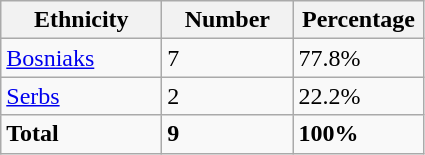<table class="wikitable">
<tr>
<th width="100px">Ethnicity</th>
<th width="80px">Number</th>
<th width="80px">Percentage</th>
</tr>
<tr>
<td><a href='#'>Bosniaks</a></td>
<td>7</td>
<td>77.8%</td>
</tr>
<tr>
<td><a href='#'>Serbs</a></td>
<td>2</td>
<td>22.2%</td>
</tr>
<tr>
<td><strong>Total</strong></td>
<td><strong>9</strong></td>
<td><strong>100%</strong></td>
</tr>
</table>
